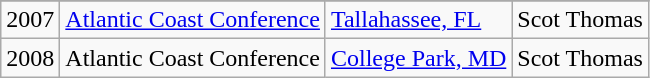<table class="wikitable">
<tr>
</tr>
<tr>
<td>2007</td>
<td><a href='#'>Atlantic Coast Conference</a></td>
<td><a href='#'>Tallahassee, FL</a></td>
<td>Scot Thomas</td>
</tr>
<tr>
<td>2008</td>
<td>Atlantic Coast Conference</td>
<td><a href='#'>College Park, MD</a></td>
<td>Scot Thomas</td>
</tr>
</table>
